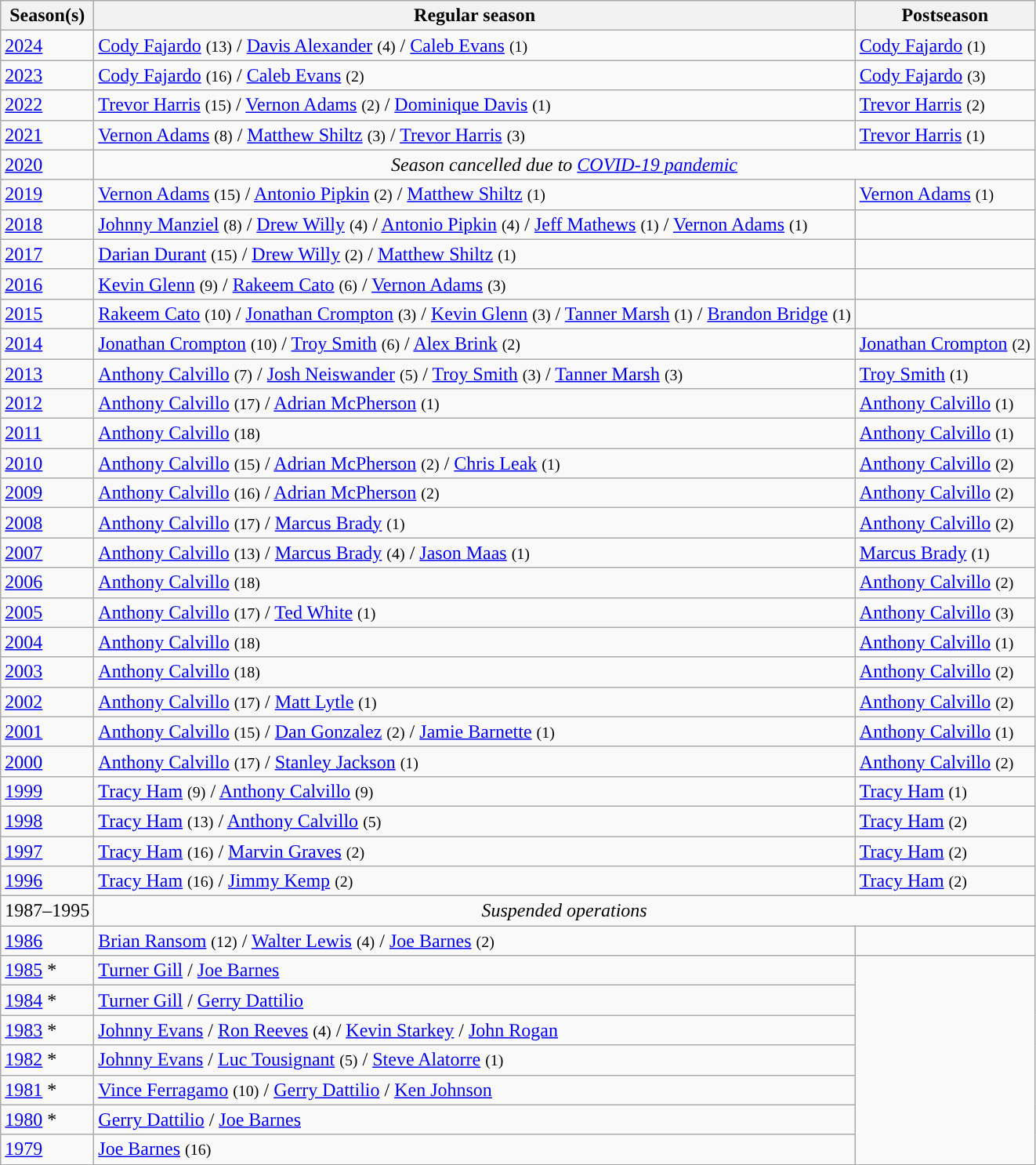<table class="wikitable sortable">
<tr>
<th>Season(s)</th>
<th>Regular season</th>
<th>Postseason</th>
</tr>
<tr>
<td align=left><a href='#'>2024</a></td>
<td align=left><a href='#'>Cody Fajardo</a> <small>(13)</small> / <a href='#'>Davis Alexander</a> <small>(4)</small> / <a href='#'>Caleb Evans</a> <small>(1)</small></td>
<td><a href='#'>Cody Fajardo</a> <small>(1)</small></td>
</tr>
<tr>
<td align=left><a href='#'>2023</a></td>
<td align=left><a href='#'>Cody Fajardo</a> <small>(16)</small> / <a href='#'>Caleb Evans</a> <small>(2)</small></td>
<td><a href='#'>Cody Fajardo</a> <small>(3)</small></td>
</tr>
<tr>
<td align=left><a href='#'>2022</a></td>
<td align=left><a href='#'>Trevor Harris</a> <small>(15)</small> / <a href='#'>Vernon Adams</a> <small>(2)</small> / <a href='#'>Dominique Davis</a> <small>(1)</small></td>
<td><a href='#'>Trevor Harris</a> <small>(2)</small></td>
</tr>
<tr>
<td align=left><a href='#'>2021</a></td>
<td align=left><a href='#'>Vernon Adams</a> <small>(8)</small> / <a href='#'>Matthew Shiltz</a> <small>(3)</small> / <a href='#'>Trevor Harris</a> <small>(3)</small></td>
<td><a href='#'>Trevor Harris</a> <small>(1)</small></td>
</tr>
<tr>
<td><a href='#'>2020</a></td>
<td align="center" colSpan="2"><em>Season cancelled due to <a href='#'>COVID-19 pandemic</a></em></td>
</tr>
<tr>
<td align=left><a href='#'>2019</a></td>
<td align=left><a href='#'>Vernon Adams</a> <small>(15)</small> / <a href='#'>Antonio Pipkin</a> <small>(2)</small> / <a href='#'>Matthew Shiltz</a> <small>(1)</small></td>
<td><a href='#'>Vernon Adams</a> <small>(1)</small></td>
</tr>
<tr>
<td align=left><a href='#'>2018</a></td>
<td align=left><a href='#'>Johnny Manziel</a> <small>(8)</small> / <a href='#'>Drew Willy</a> <small>(4)</small> / <a href='#'>Antonio Pipkin</a> <small>(4)</small> / <a href='#'>Jeff Mathews</a> <small>(1)</small> / <a href='#'>Vernon Adams</a> <small>(1)</small></td>
<td></td>
</tr>
<tr>
<td align=left><a href='#'>2017</a></td>
<td align=left><a href='#'>Darian Durant</a> <small>(15)</small> / <a href='#'>Drew Willy</a> <small>(2)</small> / <a href='#'>Matthew Shiltz</a> <small>(1)</small></td>
<td></td>
</tr>
<tr>
<td align=left><a href='#'>2016</a></td>
<td align=left><a href='#'>Kevin Glenn</a> <small>(9)</small> / <a href='#'>Rakeem Cato</a> <small>(6)</small> / <a href='#'>Vernon Adams</a> <small>(3)</small></td>
<td></td>
</tr>
<tr>
<td align=left><a href='#'>2015</a></td>
<td align=left><a href='#'>Rakeem Cato</a> <small>(10)</small> / <a href='#'>Jonathan Crompton</a> <small>(3)</small> / <a href='#'>Kevin Glenn</a> <small>(3)</small> / <a href='#'>Tanner Marsh</a> <small>(1)</small> / <a href='#'>Brandon Bridge</a> <small>(1)</small></td>
<td></td>
</tr>
<tr>
<td align=left><a href='#'>2014</a></td>
<td align=left><a href='#'>Jonathan Crompton</a> <small>(10)</small> / <a href='#'>Troy Smith</a> <small>(6)</small> / <a href='#'>Alex Brink</a> <small>(2)</small></td>
<td><a href='#'>Jonathan Crompton</a> <small>(2)</small></td>
</tr>
<tr>
<td align=left><a href='#'>2013</a></td>
<td align=left><a href='#'>Anthony Calvillo</a> <small>(7)</small> / <a href='#'>Josh Neiswander</a> <small>(5)</small> / <a href='#'>Troy Smith</a> <small>(3)</small> / <a href='#'>Tanner Marsh</a> <small>(3)</small></td>
<td><a href='#'>Troy Smith</a> <small>(1)</small></td>
</tr>
<tr>
<td align=left><a href='#'>2012</a></td>
<td align=left><a href='#'>Anthony Calvillo</a> <small>(17)</small> / <a href='#'>Adrian McPherson</a> <small>(1)</small></td>
<td><a href='#'>Anthony Calvillo</a> <small>(1)</small></td>
</tr>
<tr>
<td align=left><a href='#'>2011</a></td>
<td align=left><a href='#'>Anthony Calvillo</a> <small>(18)</small></td>
<td><a href='#'>Anthony Calvillo</a> <small>(1)</small></td>
</tr>
<tr>
<td align=left><a href='#'>2010</a></td>
<td align=left><a href='#'>Anthony Calvillo</a> <small>(15)</small> / <a href='#'>Adrian McPherson</a> <small>(2)</small> / <a href='#'>Chris Leak</a> <small>(1)</small></td>
<td><a href='#'>Anthony Calvillo</a> <small>(2)</small></td>
</tr>
<tr>
<td align=left><a href='#'>2009</a></td>
<td align=left><a href='#'>Anthony Calvillo</a> <small>(16)</small> / <a href='#'>Adrian McPherson</a> <small>(2)</small></td>
<td><a href='#'>Anthony Calvillo</a> <small>(2)</small></td>
</tr>
<tr>
<td align=left><a href='#'>2008</a></td>
<td align=left><a href='#'>Anthony Calvillo</a> <small>(17)</small> / <a href='#'>Marcus Brady</a> <small>(1)</small></td>
<td><a href='#'>Anthony Calvillo</a> <small>(2)</small></td>
</tr>
<tr>
<td align=left><a href='#'>2007</a></td>
<td align=left><a href='#'>Anthony Calvillo</a> <small>(13)</small> / <a href='#'>Marcus Brady</a> <small>(4)</small> / <a href='#'>Jason Maas</a> <small>(1)</small></td>
<td><a href='#'>Marcus Brady</a> <small>(1)</small></td>
</tr>
<tr>
<td align=left><a href='#'>2006</a></td>
<td align=left><a href='#'>Anthony Calvillo</a> <small>(18)</small></td>
<td><a href='#'>Anthony Calvillo</a> <small>(2)</small></td>
</tr>
<tr>
<td align=left><a href='#'>2005</a></td>
<td align=left><a href='#'>Anthony Calvillo</a> <small>(17)</small> / <a href='#'>Ted White</a> <small>(1)</small></td>
<td><a href='#'>Anthony Calvillo</a> <small>(3)</small></td>
</tr>
<tr>
<td align=left><a href='#'>2004</a></td>
<td align=left><a href='#'>Anthony Calvillo</a> <small>(18)</small></td>
<td><a href='#'>Anthony Calvillo</a> <small>(1)</small></td>
</tr>
<tr>
<td align=left><a href='#'>2003</a></td>
<td align=left><a href='#'>Anthony Calvillo</a> <small>(18)</small></td>
<td><a href='#'>Anthony Calvillo</a> <small>(2)</small></td>
</tr>
<tr>
<td align=left><a href='#'>2002</a></td>
<td align=left><a href='#'>Anthony Calvillo</a> <small>(17)</small> / <a href='#'>Matt Lytle</a> <small>(1)</small></td>
<td><a href='#'>Anthony Calvillo</a> <small>(2)</small></td>
</tr>
<tr>
<td align=left><a href='#'>2001</a></td>
<td align=left><a href='#'>Anthony Calvillo</a> <small>(15)</small> / <a href='#'>Dan Gonzalez</a> <small>(2)</small> / <a href='#'>Jamie Barnette</a> <small>(1)</small></td>
<td><a href='#'>Anthony Calvillo</a> <small>(1)</small></td>
</tr>
<tr>
<td align=left><a href='#'>2000</a></td>
<td align=left><a href='#'>Anthony Calvillo</a> <small>(17)</small> / <a href='#'>Stanley Jackson</a> <small>(1)</small></td>
<td><a href='#'>Anthony Calvillo</a> <small>(2)</small></td>
</tr>
<tr>
<td align=left><a href='#'>1999</a></td>
<td align=left><a href='#'>Tracy Ham</a> <small>(9)</small> / <a href='#'>Anthony Calvillo</a> <small>(9)</small></td>
<td><a href='#'>Tracy Ham</a> <small>(1)</small></td>
</tr>
<tr>
<td align=left><a href='#'>1998</a></td>
<td align=left><a href='#'>Tracy Ham</a> <small>(13)</small> / <a href='#'>Anthony Calvillo</a> <small>(5)</small></td>
<td><a href='#'>Tracy Ham</a> <small>(2)</small></td>
</tr>
<tr>
<td align=left><a href='#'>1997</a></td>
<td align=left><a href='#'>Tracy Ham</a> <small>(16)</small> / <a href='#'>Marvin Graves</a> <small>(2)</small></td>
<td><a href='#'>Tracy Ham</a> <small>(2)</small></td>
</tr>
<tr>
<td align=left><a href='#'>1996</a></td>
<td align=left><a href='#'>Tracy Ham</a> <small>(16)</small> / <a href='#'>Jimmy Kemp</a> <small>(2)</small></td>
<td><a href='#'>Tracy Ham</a> <small>(2)</small></td>
</tr>
<tr>
<td align=left>1987–1995</td>
<td align="center" colSpan="2"><em>Suspended operations</em></td>
</tr>
<tr>
<td align=left><a href='#'>1986</a></td>
<td align=left><a href='#'>Brian Ransom</a> <small>(12)</small> / <a href='#'>Walter Lewis</a> <small>(4)</small> / <a href='#'>Joe Barnes</a> <small>(2)</small></td>
<td></td>
</tr>
<tr>
<td align=left><a href='#'>1985</a> *</td>
<td align=left><a href='#'>Turner Gill</a> / <a href='#'>Joe Barnes</a></td>
</tr>
<tr>
<td align=left><a href='#'>1984</a> *</td>
<td align=left><a href='#'>Turner Gill</a> / <a href='#'>Gerry Dattilio</a></td>
</tr>
<tr>
<td align=left><a href='#'>1983</a> *</td>
<td align=left><a href='#'>Johnny Evans</a> / <a href='#'>Ron Reeves</a> <small>(4)</small> / <a href='#'>Kevin Starkey</a> / <a href='#'>John Rogan</a></td>
</tr>
<tr>
<td align=left><a href='#'>1982</a> *</td>
<td align=left><a href='#'>Johnny Evans</a> / <a href='#'>Luc Tousignant</a> <small>(5)</small> / <a href='#'>Steve Alatorre</a> <small>(1)</small></td>
</tr>
<tr>
<td align=left><a href='#'>1981</a> *</td>
<td align=left><a href='#'>Vince Ferragamo</a> <small>(10)</small> / <a href='#'>Gerry Dattilio</a> / <a href='#'>Ken Johnson</a></td>
</tr>
<tr>
<td align=left><a href='#'>1980</a> *</td>
<td align=left><a href='#'>Gerry Dattilio</a> / <a href='#'>Joe Barnes</a></td>
</tr>
<tr>
<td align=left><a href='#'>1979</a></td>
<td align=left><a href='#'>Joe Barnes</a> <small>(16)</small></td>
</tr>
<tr>
</tr>
</table>
